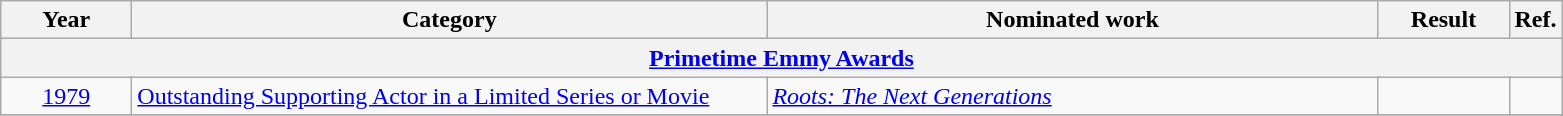<table class=wikitable>
<tr>
<th scope="col" style="width:5em;">Year</th>
<th scope="col" style="width:26em;">Category</th>
<th scope="col" style="width:25em;">Nominated work</th>
<th scope="col" style="width:5em;">Result</th>
<th>Ref.</th>
</tr>
<tr>
<th colspan=5><a href='#'>Primetime Emmy Awards</a></th>
</tr>
<tr>
<td style="text-align:center;"><a href='#'>1979</a></td>
<td><a href='#'>Outstanding Supporting Actor in a Limited Series or Movie</a></td>
<td><em><a href='#'>Roots: The Next Generations</a></em></td>
<td></td>
<td style="text-align:center;"></td>
</tr>
<tr>
</tr>
</table>
